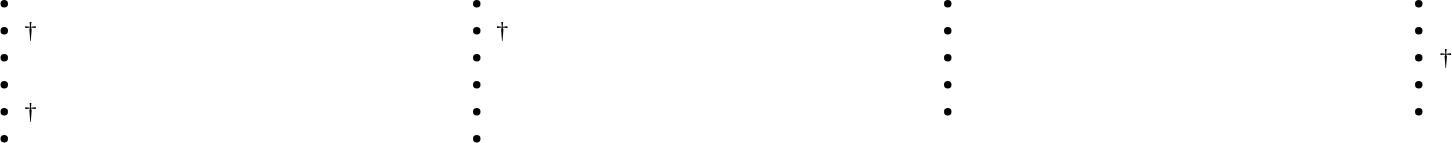<table>
<tr>
<td style="vertical-align:top; width:25%;"><br><ul><li></li><li> †</li><li></li><li></li><li> †</li><li></li></ul></td>
<td style="vertical-align:top; width:25%;"><br><ul><li></li><li> †</li><li></li><li></li><li></li><li></li></ul></td>
<td style="vertical-align:top; width:25%;"><br><ul><li></li><li></li><li></li><li></li><li></li></ul></td>
<td style="vertical-align:top; width:25%;"><br><ul><li></li><li></li><li> †</li><li></li><li></li></ul></td>
<td style="vertical-align:top; width:25%;"></td>
</tr>
</table>
